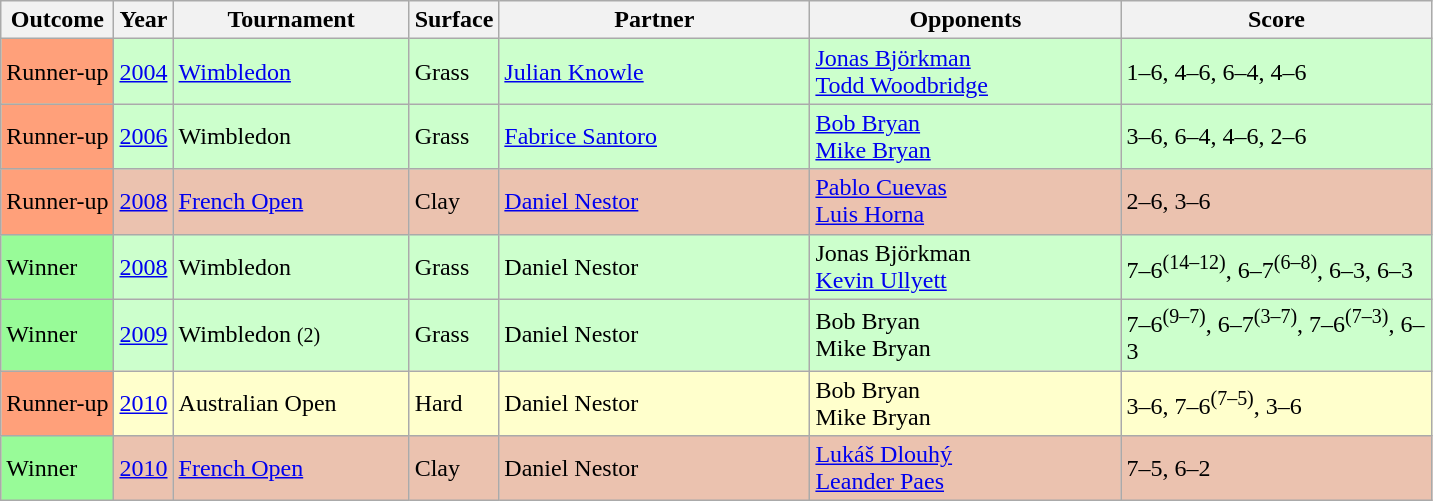<table class="sortable wikitable">
<tr>
<th>Outcome</th>
<th>Year</th>
<th width=150>Tournament</th>
<th>Surface</th>
<th width=200>Partner</th>
<th width=200>Opponents</th>
<th width=200>Score</th>
</tr>
<tr bgcolor=#CCFFCC>
<td bgcolor=FFA07A>Runner-up</td>
<td><a href='#'>2004</a></td>
<td><a href='#'>Wimbledon</a></td>
<td>Grass</td>
<td> <a href='#'>Julian Knowle</a></td>
<td> <a href='#'>Jonas Björkman</a><br> <a href='#'>Todd Woodbridge</a></td>
<td>1–6, 4–6, 6–4, 4–6</td>
</tr>
<tr bgcolor=#CCFFCC>
<td bgcolor=FFA07A>Runner-up</td>
<td><a href='#'>2006</a></td>
<td>Wimbledon</td>
<td>Grass</td>
<td> <a href='#'>Fabrice Santoro</a></td>
<td> <a href='#'>Bob Bryan</a><br> <a href='#'>Mike Bryan</a></td>
<td>3–6, 6–4, 4–6, 2–6</td>
</tr>
<tr bgcolor=#EBC2AF>
<td bgcolor=FFA07A>Runner-up</td>
<td><a href='#'>2008</a></td>
<td><a href='#'>French Open</a></td>
<td>Clay</td>
<td> <a href='#'>Daniel Nestor</a></td>
<td> <a href='#'>Pablo Cuevas</a><br> <a href='#'>Luis Horna</a></td>
<td>2–6, 3–6</td>
</tr>
<tr bgcolor=#CCFFCC>
<td bgcolor=98FB98>Winner</td>
<td><a href='#'>2008</a></td>
<td>Wimbledon</td>
<td>Grass</td>
<td> Daniel Nestor</td>
<td> Jonas Björkman<br> <a href='#'>Kevin Ullyett</a></td>
<td>7–6<sup>(14–12)</sup>, 6–7<sup>(6–8)</sup>, 6–3, 6–3</td>
</tr>
<tr bgcolor=#CCFFCC>
<td bgcolor=98FB98>Winner</td>
<td><a href='#'>2009</a></td>
<td>Wimbledon <small>(2)</small></td>
<td>Grass</td>
<td> Daniel Nestor</td>
<td> Bob Bryan<br> Mike Bryan</td>
<td>7–6<sup>(9–7)</sup>, 6–7<sup>(3–7)</sup>, 7–6<sup>(7–3)</sup>, 6–3</td>
</tr>
<tr bgcolor=#FFFFCC>
<td bgcolor=FFA07A>Runner-up</td>
<td><a href='#'>2010</a></td>
<td>Australian Open</td>
<td>Hard</td>
<td> Daniel Nestor</td>
<td> Bob Bryan<br> Mike Bryan</td>
<td>3–6, 7–6<sup>(7–5)</sup>, 3–6</td>
</tr>
<tr bgcolor=#EBC2AF>
<td bgcolor=98FB98>Winner</td>
<td><a href='#'>2010</a></td>
<td><a href='#'>French Open</a></td>
<td>Clay</td>
<td> Daniel Nestor</td>
<td> <a href='#'>Lukáš Dlouhý</a><br> <a href='#'>Leander Paes</a></td>
<td>7–5, 6–2</td>
</tr>
</table>
